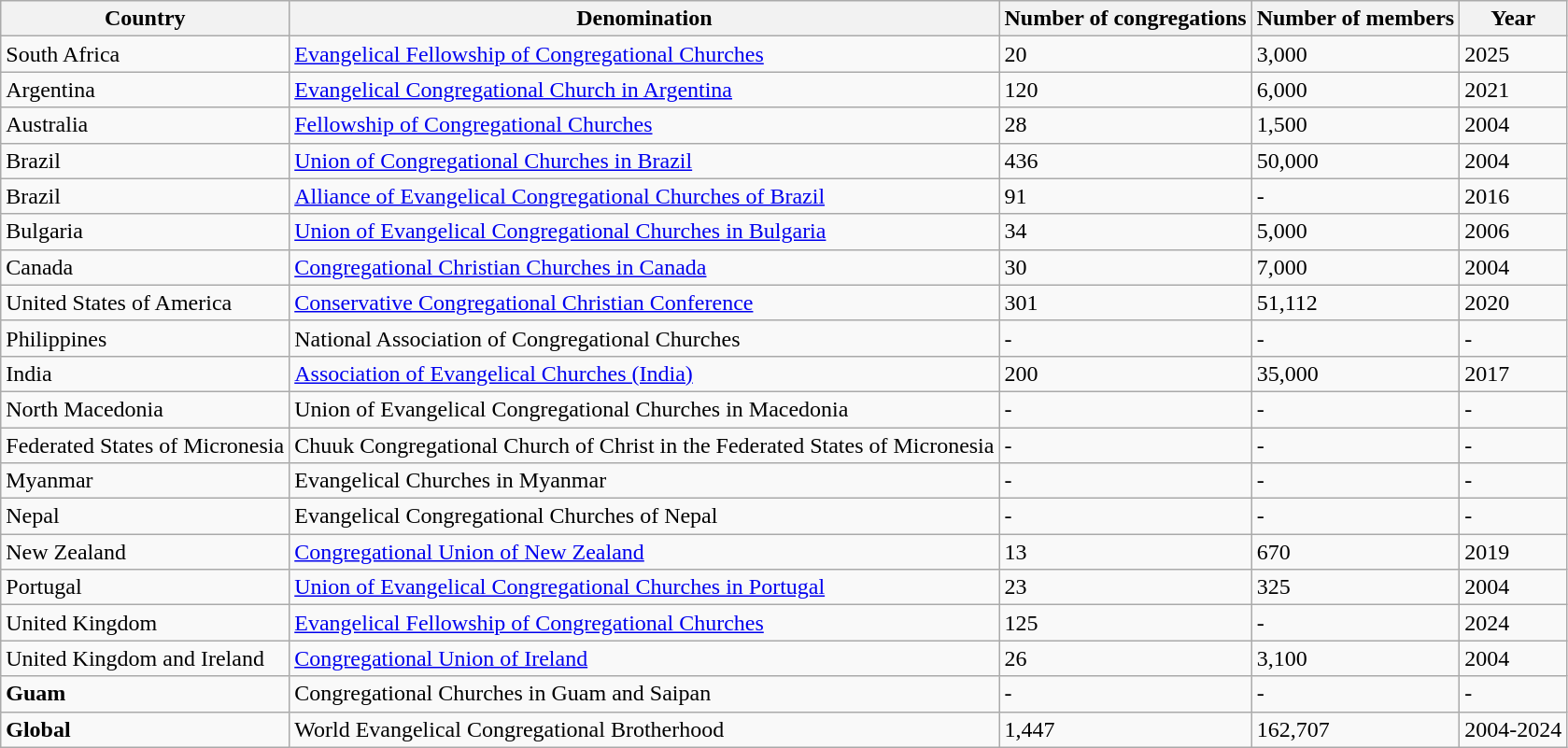<table class = "wikitable sortable">
<tr>
<th><strong>Country</strong></th>
<th><strong>Denomination</strong></th>
<th><strong>Number of congregations</strong></th>
<th><strong>Number of members</strong></th>
<th><strong>Year</strong></th>
</tr>
<tr>
<td>South Africa</td>
<td><a href='#'>Evangelical Fellowship of Congregational Churches</a></td>
<td>20</td>
<td>3,000</td>
<td>2025</td>
</tr>
<tr>
<td>Argentina</td>
<td><a href='#'>Evangelical Congregational Church in Argentina</a></td>
<td>120</td>
<td>6,000</td>
<td>2021</td>
</tr>
<tr>
<td>Australia</td>
<td><a href='#'>Fellowship of Congregational Churches</a></td>
<td>28</td>
<td>1,500</td>
<td>2004</td>
</tr>
<tr>
<td>Brazil</td>
<td><a href='#'>Union of Congregational Churches in Brazil</a></td>
<td>436</td>
<td>50,000</td>
<td>2004</td>
</tr>
<tr>
<td>Brazil</td>
<td><a href='#'>Alliance of Evangelical Congregational Churches of Brazil</a></td>
<td>91</td>
<td>-</td>
<td>2016</td>
</tr>
<tr>
<td>Bulgaria</td>
<td><a href='#'>Union of Evangelical Congregational Churches in Bulgaria</a></td>
<td>34</td>
<td>5,000</td>
<td>2006</td>
</tr>
<tr>
<td>Canada</td>
<td><a href='#'>Congregational Christian Churches in Canada</a></td>
<td>30</td>
<td>7,000</td>
<td>2004</td>
</tr>
<tr>
<td>United States of America</td>
<td><a href='#'>Conservative Congregational Christian Conference</a></td>
<td>301</td>
<td>51,112</td>
<td>2020</td>
</tr>
<tr>
<td>Philippines</td>
<td>National Association of Congregational Churches</td>
<td>-</td>
<td>-</td>
<td>-</td>
</tr>
<tr>
<td>India</td>
<td><a href='#'>Association of Evangelical Churches (India)</a></td>
<td>200</td>
<td>35,000</td>
<td>2017</td>
</tr>
<tr>
<td>North Macedonia</td>
<td>Union of Evangelical Congregational Churches in Macedonia</td>
<td>-</td>
<td>-</td>
<td>-</td>
</tr>
<tr>
<td>Federated States of Micronesia</td>
<td>Chuuk Congregational Church of Christ in the Federated States of Micronesia</td>
<td>-</td>
<td>-</td>
<td>-</td>
</tr>
<tr>
<td>Myanmar</td>
<td>Evangelical Churches in Myanmar</td>
<td>-</td>
<td>-</td>
<td>-</td>
</tr>
<tr>
<td>Nepal</td>
<td>Evangelical Congregational Churches of Nepal</td>
<td>-</td>
<td>-</td>
<td>-</td>
</tr>
<tr>
<td>New Zealand</td>
<td><a href='#'>Congregational Union of New Zealand</a></td>
<td>13</td>
<td>670</td>
<td>2019</td>
</tr>
<tr>
<td>Portugal</td>
<td><a href='#'>Union of Evangelical Congregational Churches in Portugal</a></td>
<td>23</td>
<td>325</td>
<td>2004</td>
</tr>
<tr>
<td>United Kingdom</td>
<td><a href='#'>Evangelical Fellowship of Congregational Churches</a></td>
<td>125</td>
<td>-</td>
<td>2024</td>
</tr>
<tr>
<td>United Kingdom and Ireland</td>
<td><a href='#'>Congregational Union of Ireland</a></td>
<td>26</td>
<td>3,100</td>
<td>2004</td>
</tr>
<tr>
<td><strong>Guam</strong></td>
<td>Congregational Churches in Guam and Saipan </td>
<td>-</td>
<td>-</td>
<td>-</td>
</tr>
<tr>
<td><strong>Global<em></td>
<td></strong>World Evangelical Congregational Brotherhood<strong></td>
<td></strong>1,447<strong></td>
<td></strong>162,707<strong></td>
<td>2004-2024</td>
</tr>
</table>
